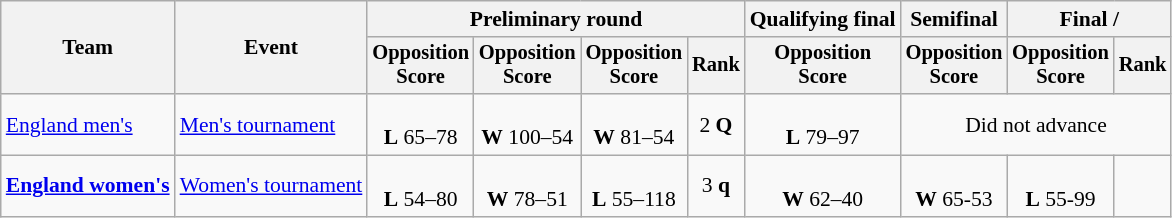<table class=wikitable style=font-size:90%;text-align:center>
<tr>
<th rowspan=2>Team</th>
<th rowspan=2>Event</th>
<th colspan=4>Preliminary round</th>
<th>Qualifying final</th>
<th>Semifinal</th>
<th colspan=2>Final / </th>
</tr>
<tr style=font-size:95%>
<th>Opposition<br>Score</th>
<th>Opposition<br>Score</th>
<th>Opposition<br>Score</th>
<th>Rank</th>
<th>Opposition<br>Score</th>
<th>Opposition<br>Score</th>
<th>Opposition<br>Score</th>
<th>Rank</th>
</tr>
<tr>
<td align=left><a href='#'>England men's</a></td>
<td align=left><a href='#'>Men's tournament</a></td>
<td><br><strong>L</strong> 65–78</td>
<td><br><strong>W</strong> 100–54</td>
<td><br><strong>W</strong> 81–54</td>
<td>2 <strong>Q</strong></td>
<td><br><strong>L</strong> 79–97</td>
<td colspan=3>Did not advance</td>
</tr>
<tr>
<td align=left><strong><a href='#'>England women's</a></strong></td>
<td align=left><a href='#'>Women's tournament</a></td>
<td><br> <strong>L</strong> 54–80</td>
<td><br> <strong>W</strong> 78–51</td>
<td><br> <strong>L</strong> 55–118</td>
<td>3 <strong>q</strong></td>
<td><br> <strong>W</strong> 62–40</td>
<td><br> <strong>W</strong> 65-53</td>
<td><br> <strong>L</strong> 55-99</td>
<td></td>
</tr>
</table>
